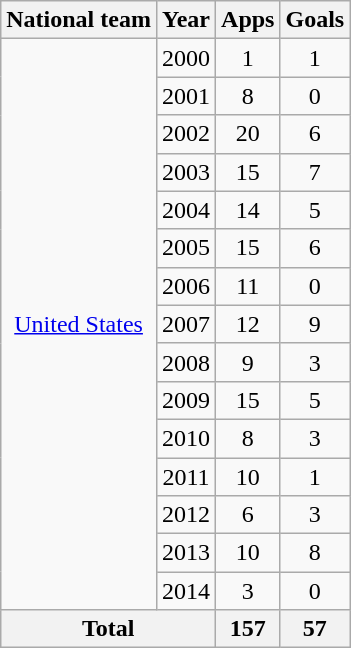<table class="wikitable" style="text-align:center">
<tr>
<th>National team</th>
<th>Year</th>
<th>Apps</th>
<th>Goals</th>
</tr>
<tr>
<td rowspan="15"><a href='#'>United States</a></td>
<td>2000</td>
<td>1</td>
<td>1</td>
</tr>
<tr>
<td>2001</td>
<td>8</td>
<td>0</td>
</tr>
<tr>
<td>2002</td>
<td>20</td>
<td>6</td>
</tr>
<tr>
<td>2003</td>
<td>15</td>
<td>7</td>
</tr>
<tr>
<td>2004</td>
<td>14</td>
<td>5</td>
</tr>
<tr>
<td>2005</td>
<td>15</td>
<td>6</td>
</tr>
<tr>
<td>2006</td>
<td>11</td>
<td>0</td>
</tr>
<tr>
<td>2007</td>
<td>12</td>
<td>9</td>
</tr>
<tr>
<td>2008</td>
<td>9</td>
<td>3</td>
</tr>
<tr>
<td>2009</td>
<td>15</td>
<td>5</td>
</tr>
<tr>
<td>2010</td>
<td>8</td>
<td>3</td>
</tr>
<tr>
<td>2011</td>
<td>10</td>
<td>1</td>
</tr>
<tr>
<td>2012</td>
<td>6</td>
<td>3</td>
</tr>
<tr>
<td>2013</td>
<td>10</td>
<td>8</td>
</tr>
<tr>
<td>2014</td>
<td>3</td>
<td>0</td>
</tr>
<tr>
<th colspan="2">Total</th>
<th>157</th>
<th>57</th>
</tr>
</table>
